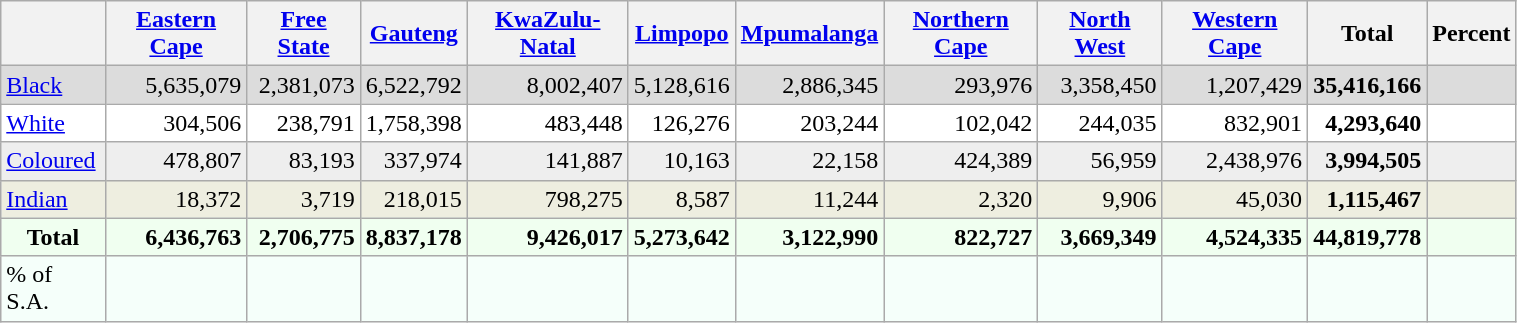<table class="wikitable" style="width:80%;">
<tr style="text-align:center">
<th></th>
<th><a href='#'>Eastern Cape</a></th>
<th><a href='#'>Free State</a></th>
<th><a href='#'>Gauteng</a></th>
<th><a href='#'>KwaZulu-Natal</a></th>
<th><a href='#'>Limpopo</a></th>
<th><a href='#'>Mpumalanga</a></th>
<th><a href='#'>Northern Cape</a></th>
<th><a href='#'>North West</a></th>
<th><a href='#'>Western Cape</a></th>
<th>Total</th>
<th>Percent</th>
</tr>
<tr style="text-align:right; background:gainsboro;">
<td style="text-align:left;"><a href='#'>Black</a></td>
<td>5,635,079</td>
<td>2,381,073</td>
<td>6,522,792</td>
<td>8,002,407</td>
<td>5,128,616</td>
<td>2,886,345</td>
<td>293,976</td>
<td>3,358,450</td>
<td>1,207,429</td>
<td><strong>35,416,166</strong></td>
<td></td>
</tr>
<tr style="text-align:right; background:white;">
<td style="text-align:left; "><a href='#'>White</a></td>
<td>304,506</td>
<td>238,791</td>
<td>1,758,398</td>
<td>483,448</td>
<td>126,276</td>
<td>203,244</td>
<td>102,042</td>
<td>244,035</td>
<td>832,901</td>
<td><strong>4,293,640</strong></td>
<td></td>
</tr>
<tr style="text-align:right; background:#eee;">
<td style="text-align:left;"><a href='#'>Coloured</a></td>
<td>478,807</td>
<td>83,193</td>
<td>337,974</td>
<td>141,887</td>
<td>10,163</td>
<td>22,158</td>
<td>424,389</td>
<td>56,959</td>
<td>2,438,976</td>
<td><strong>3,994,505</strong></td>
<td></td>
</tr>
<tr style="text-align:right; background:#EEEEE0">
<td style="text-align:left; "><a href='#'>Indian</a></td>
<td>18,372</td>
<td>3,719</td>
<td>218,015</td>
<td>798,275</td>
<td>8,587</td>
<td>11,244</td>
<td>2,320</td>
<td>9,906</td>
<td>45,030</td>
<td><strong>1,115,467</strong></td>
<td></td>
</tr>
<tr style="text-align:right; background:honeydew;">
<td style="text-align:center;"><strong>Total</strong></td>
<td><strong>6,436,763 </strong></td>
<td><strong>2,706,775</strong></td>
<td><strong>8,837,178</strong></td>
<td><strong>9,426,017</strong></td>
<td><strong>5,273,642</strong></td>
<td><strong>3,122,990</strong></td>
<td><strong>822,727</strong></td>
<td><strong>3,669,349</strong></td>
<td><strong>4,524,335</strong></td>
<td><strong>44,819,778</strong></td>
<td></td>
</tr>
<tr style="text-align:right; background:mintcream;">
<td style="text-align:left;">% of S.A.</td>
<td></td>
<td></td>
<td></td>
<td></td>
<td></td>
<td></td>
<td></td>
<td></td>
<td></td>
<td></td>
<td></td>
</tr>
</table>
